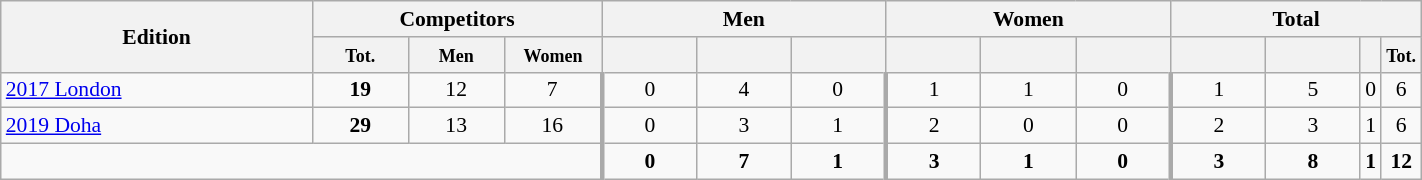<table class="wikitable sortable" width=75% style="font-size:90%; text-align:center;">
<tr>
<th width=23% rowspan=2>Edition</th>
<th colspan=3>Competitors</th>
<th colspan=3>Men</th>
<th colspan=3>Women</th>
<th colspan=4>Total</th>
</tr>
<tr>
<th width=7%><small>Tot.</small></th>
<th width=7%><small>Men</small></th>
<th width=7%><small>Women</small></th>
<th width=7%></th>
<th width=7%></th>
<th width=7%></th>
<th width=7%></th>
<th width=7%></th>
<th width=7%></th>
<th width=7%></th>
<th width=7%></th>
<th width=7%></th>
<th width=7%><small>Tot.</small></th>
</tr>
<tr>
<td align=left><a href='#'>2017 London</a></td>
<td><strong>19</strong></td>
<td>12</td>
<td>7</td>
<td style=border-left-width:3px;>0</td>
<td>4</td>
<td>0</td>
<td style="border-left-width: 3px;">1</td>
<td>1</td>
<td>0</td>
<td style="border-left-width: 3px;">1</td>
<td>5</td>
<td>0</td>
<td>6</td>
</tr>
<tr>
<td align=left><a href='#'>2019 Doha</a></td>
<td><strong>29</strong></td>
<td>13</td>
<td>16</td>
<td style=border-left-width:3px;>0</td>
<td>3</td>
<td>1</td>
<td style="border-left-width: 3px;">2</td>
<td>0</td>
<td>0</td>
<td style="border-left-width: 3px;">2</td>
<td>3</td>
<td>1</td>
<td>6</td>
</tr>
<tr>
<td colspan=4></td>
<td style=border-left-width:3px;><strong>0</strong></td>
<td><strong>7</strong></td>
<td><strong>1</strong></td>
<td style="border-left-width: 3px;"><strong>3</strong></td>
<td><strong>1</strong></td>
<td><strong>0</strong></td>
<td style="border-left-width: 3px;"><strong>3</strong></td>
<td><strong>8</strong></td>
<td><strong>1</strong></td>
<td><strong>12</strong></td>
</tr>
</table>
